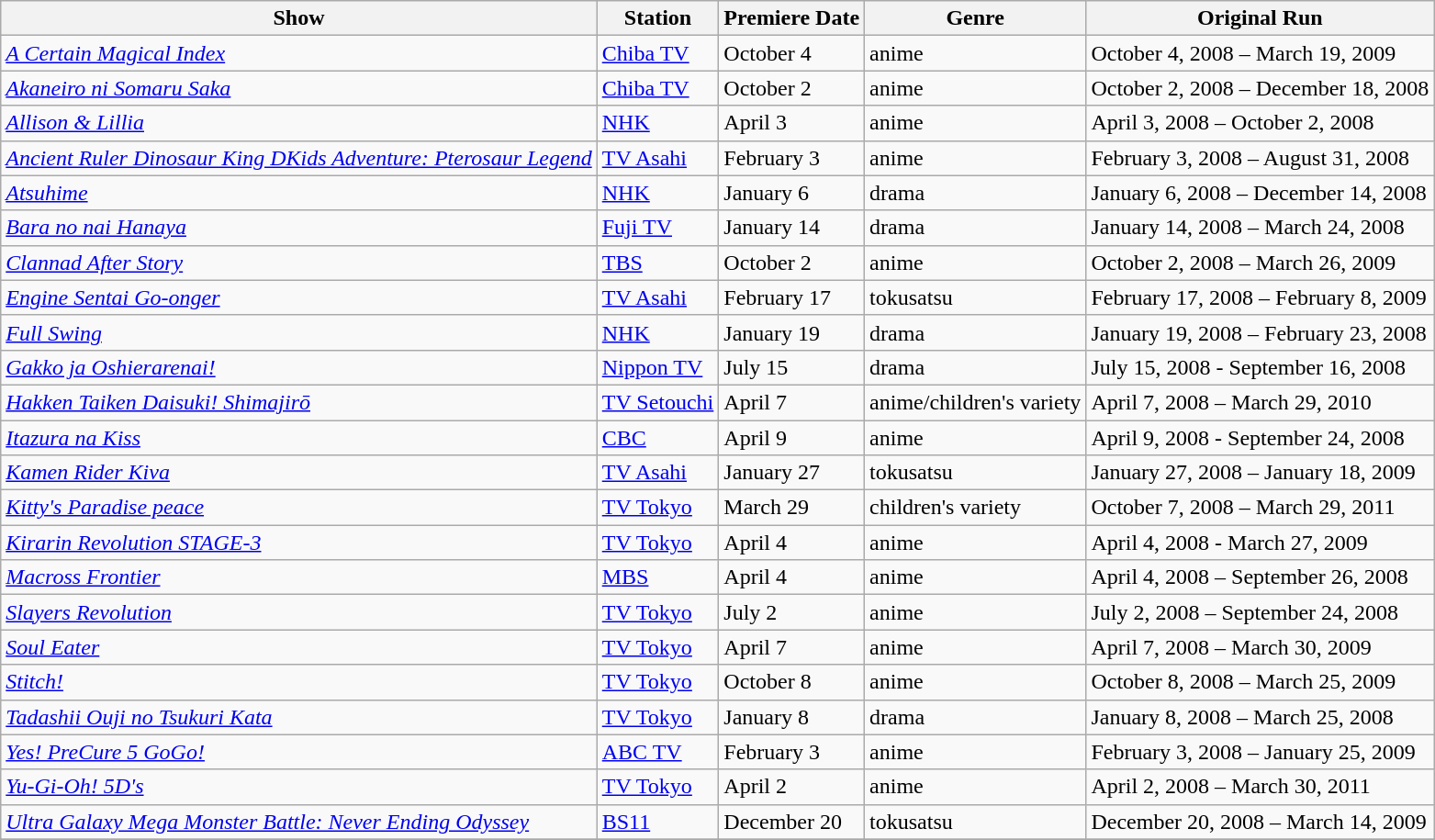<table class="wikitable sortable">
<tr>
<th>Show</th>
<th>Station</th>
<th>Premiere Date</th>
<th>Genre</th>
<th>Original Run</th>
</tr>
<tr>
<td><em><a href='#'>A Certain Magical Index</a></em></td>
<td><a href='#'>Chiba TV</a></td>
<td>October 4</td>
<td>anime</td>
<td>October 4, 2008 – March 19, 2009</td>
</tr>
<tr>
<td><em><a href='#'>Akaneiro ni Somaru Saka</a></em></td>
<td><a href='#'>Chiba TV</a></td>
<td>October 2</td>
<td>anime</td>
<td>October 2, 2008 – December 18, 2008</td>
</tr>
<tr>
<td><em><a href='#'>Allison & Lillia</a></em></td>
<td><a href='#'>NHK</a></td>
<td>April 3</td>
<td>anime</td>
<td>April 3, 2008 – October 2, 2008</td>
</tr>
<tr>
<td><em><a href='#'>Ancient Ruler Dinosaur King DKids Adventure: Pterosaur Legend</a></em></td>
<td><a href='#'>TV Asahi</a></td>
<td>February 3</td>
<td>anime</td>
<td>February 3, 2008 – August 31, 2008</td>
</tr>
<tr>
<td><em><a href='#'>Atsuhime</a></em></td>
<td><a href='#'>NHK</a></td>
<td>January 6</td>
<td>drama</td>
<td>January 6, 2008 – December 14, 2008</td>
</tr>
<tr>
<td><em><a href='#'>Bara no nai Hanaya</a></em></td>
<td><a href='#'>Fuji TV</a></td>
<td>January 14</td>
<td>drama</td>
<td>January 14, 2008 – March 24, 2008</td>
</tr>
<tr>
<td><em><a href='#'>Clannad After Story</a></em></td>
<td><a href='#'>TBS</a></td>
<td>October 2</td>
<td>anime</td>
<td>October 2, 2008 – March 26, 2009</td>
</tr>
<tr>
<td><em><a href='#'>Engine Sentai Go-onger</a></em></td>
<td><a href='#'>TV Asahi</a></td>
<td>February 17</td>
<td>tokusatsu</td>
<td>February 17, 2008 – February 8, 2009</td>
</tr>
<tr>
<td><em><a href='#'>Full Swing</a></em></td>
<td><a href='#'>NHK</a></td>
<td>January 19</td>
<td>drama</td>
<td>January 19, 2008 – February 23, 2008</td>
</tr>
<tr>
<td><em><a href='#'>Gakko ja Oshierarenai!</a></em></td>
<td><a href='#'>Nippon TV</a></td>
<td>July 15</td>
<td>drama</td>
<td>July 15, 2008 - September 16, 2008</td>
</tr>
<tr>
<td><em><a href='#'>Hakken Taiken Daisuki! Shimajirō</a></em></td>
<td><a href='#'>TV Setouchi</a></td>
<td>April 7</td>
<td>anime/children's variety</td>
<td>April 7, 2008 – March 29, 2010</td>
</tr>
<tr>
<td><em><a href='#'>Itazura na Kiss</a></em></td>
<td><a href='#'>CBC</a></td>
<td>April 9</td>
<td>anime</td>
<td>April 9, 2008 - September 24, 2008</td>
</tr>
<tr>
<td><em><a href='#'>Kamen Rider Kiva</a></em></td>
<td><a href='#'>TV Asahi</a></td>
<td>January 27</td>
<td>tokusatsu</td>
<td>January 27, 2008 – January 18, 2009</td>
</tr>
<tr>
<td><em><a href='#'>Kitty's Paradise peace</a></em></td>
<td><a href='#'>TV Tokyo</a></td>
<td>March 29</td>
<td>children's variety</td>
<td>October 7, 2008 – March 29, 2011</td>
</tr>
<tr>
<td><em><a href='#'>Kirarin Revolution STAGE-3</a></em></td>
<td><a href='#'>TV Tokyo</a></td>
<td>April 4</td>
<td>anime</td>
<td>April 4, 2008 - March 27, 2009</td>
</tr>
<tr>
<td><em><a href='#'>Macross Frontier</a></em></td>
<td><a href='#'>MBS</a></td>
<td>April 4</td>
<td>anime</td>
<td>April 4, 2008 – September 26, 2008</td>
</tr>
<tr>
<td><em><a href='#'>Slayers Revolution</a></em></td>
<td><a href='#'>TV Tokyo</a></td>
<td>July 2</td>
<td>anime</td>
<td>July 2, 2008 – September 24, 2008</td>
</tr>
<tr>
<td><em><a href='#'>Soul Eater</a></em></td>
<td><a href='#'>TV Tokyo</a></td>
<td>April 7</td>
<td>anime</td>
<td>April 7, 2008 – March 30, 2009</td>
</tr>
<tr>
<td><em><a href='#'>Stitch!</a></em></td>
<td><a href='#'>TV Tokyo</a></td>
<td>October 8</td>
<td>anime</td>
<td>October 8, 2008 – March 25, 2009</td>
</tr>
<tr>
<td><em><a href='#'>Tadashii Ouji no Tsukuri Kata</a></em></td>
<td><a href='#'>TV Tokyo</a></td>
<td>January 8</td>
<td>drama</td>
<td>January 8, 2008 – March 25, 2008</td>
</tr>
<tr>
<td><em><a href='#'>Yes! PreCure 5 GoGo!</a></em></td>
<td><a href='#'>ABC TV</a></td>
<td>February 3</td>
<td>anime</td>
<td>February 3, 2008 – January 25, 2009</td>
</tr>
<tr>
<td><em><a href='#'>Yu-Gi-Oh! 5D's</a></em></td>
<td><a href='#'>TV Tokyo</a></td>
<td>April 2</td>
<td>anime</td>
<td>April 2, 2008 – March 30, 2011</td>
</tr>
<tr>
<td><em><a href='#'>Ultra Galaxy Mega Monster Battle: Never Ending Odyssey</a></em></td>
<td><a href='#'>BS11</a></td>
<td>December 20</td>
<td>tokusatsu</td>
<td>December 20, 2008 – March 14, 2009</td>
</tr>
<tr>
</tr>
</table>
